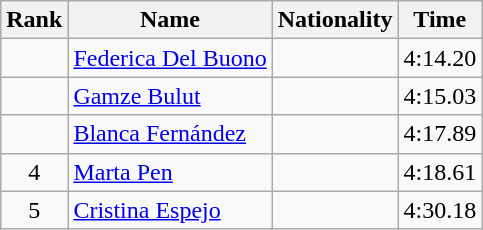<table class="wikitable sortable"  style="text-align:center">
<tr>
<th>Rank</th>
<th>Name</th>
<th>Nationality</th>
<th>Time</th>
</tr>
<tr>
<td></td>
<td align=left><a href='#'>Federica Del Buono</a></td>
<td align=left></td>
<td>4:14.20</td>
</tr>
<tr>
<td></td>
<td align=left><a href='#'>Gamze Bulut</a></td>
<td align=left></td>
<td>4:15.03</td>
</tr>
<tr>
<td></td>
<td align=left><a href='#'>Blanca Fernández</a></td>
<td align=left></td>
<td>4:17.89</td>
</tr>
<tr>
<td>4</td>
<td align=left><a href='#'>Marta Pen</a></td>
<td align=left></td>
<td>4:18.61</td>
</tr>
<tr>
<td>5</td>
<td align=left><a href='#'>Cristina Espejo</a></td>
<td align=left></td>
<td>4:30.18</td>
</tr>
</table>
